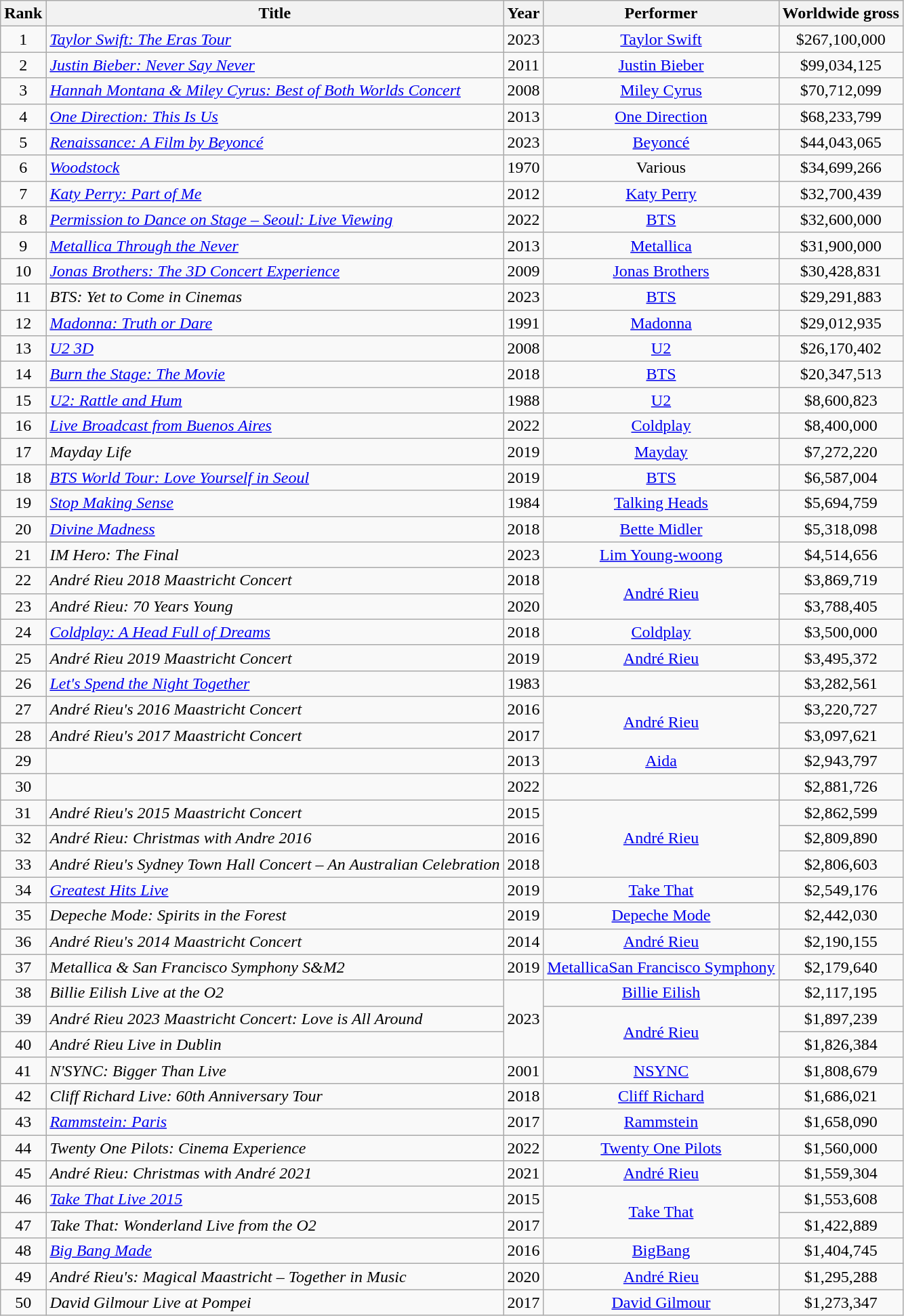<table class="wikitable sortable plainrowheaders" style="text-align:center;">
<tr>
<th scope="col">Rank</th>
<th scope="col">Title</th>
<th scope="col">Year</th>
<th scope="col">Performer</th>
<th scope="col" data-sort-type="currency">Worldwide gross</th>
</tr>
<tr>
<td>1</td>
<td style="text-align: left;"><em><a href='#'>Taylor Swift: The Eras Tour</a></em></td>
<td>2023</td>
<td><a href='#'>Taylor Swift</a></td>
<td>$267,100,000</td>
</tr>
<tr>
<td>2</td>
<td style="text-align: left;"><em><a href='#'>Justin Bieber: Never Say Never</a></em></td>
<td>2011</td>
<td><a href='#'>Justin Bieber</a></td>
<td>$99,034,125</td>
</tr>
<tr>
<td>3</td>
<td style="text-align: left;"><em><a href='#'>Hannah Montana & Miley Cyrus: Best of Both Worlds Concert</a></em></td>
<td>2008</td>
<td><a href='#'>Miley Cyrus</a></td>
<td>$70,712,099</td>
</tr>
<tr>
<td>4</td>
<td style="text-align: left;"><em><a href='#'>One Direction: This Is Us</a></em></td>
<td>2013</td>
<td><a href='#'>One Direction</a></td>
<td>$68,233,799</td>
</tr>
<tr>
<td>5</td>
<td style="text-align: left;"><em><a href='#'>Renaissance: A Film by Beyoncé</a></em></td>
<td>2023</td>
<td><a href='#'>Beyoncé</a></td>
<td>$44,043,065</td>
</tr>
<tr>
<td>6</td>
<td style="text-align: left;"><em><a href='#'>Woodstock</a></em></td>
<td>1970</td>
<td>Various</td>
<td>$34,699,266</td>
</tr>
<tr>
<td>7</td>
<td style="text-align: left;"><em><a href='#'>Katy Perry: Part of Me</a></em></td>
<td>2012</td>
<td><a href='#'>Katy Perry</a></td>
<td>$32,700,439</td>
</tr>
<tr>
<td>8</td>
<td style="text-align: left;"><em><a href='#'>Permission to Dance on Stage – Seoul: Live Viewing</a></em></td>
<td>2022</td>
<td><a href='#'>BTS</a></td>
<td>$32,600,000</td>
</tr>
<tr>
<td>9</td>
<td style="text-align: left;"><em><a href='#'>Metallica Through the Never</a></em></td>
<td>2013</td>
<td><a href='#'>Metallica</a></td>
<td>$31,900,000</td>
</tr>
<tr>
<td>10</td>
<td style="text-align: left;"><em><a href='#'>Jonas Brothers: The 3D Concert Experience</a></em></td>
<td>2009</td>
<td><a href='#'>Jonas Brothers</a></td>
<td>$30,428,831</td>
</tr>
<tr>
<td>11</td>
<td style="text-align: left;"><em>BTS: Yet to Come in Cinemas</em></td>
<td>2023</td>
<td><a href='#'>BTS</a></td>
<td>$29,291,883</td>
</tr>
<tr>
<td>12</td>
<td style="text-align: left;"><em><a href='#'>Madonna: Truth or Dare</a></em></td>
<td>1991</td>
<td><a href='#'>Madonna</a></td>
<td>$29,012,935</td>
</tr>
<tr>
<td>13</td>
<td style="text-align: left;"><em><a href='#'>U2 3D</a></em></td>
<td>2008</td>
<td><a href='#'>U2</a></td>
<td>$26,170,402</td>
</tr>
<tr>
<td>14</td>
<td style="text-align: left;"><em><a href='#'>Burn the Stage: The Movie</a></em></td>
<td>2018</td>
<td><a href='#'>BTS</a></td>
<td>$20,347,513</td>
</tr>
<tr>
<td>15</td>
<td style="text-align: left;"><em><a href='#'>U2: Rattle and Hum</a></em></td>
<td>1988</td>
<td><a href='#'>U2</a></td>
<td>$8,600,823</td>
</tr>
<tr>
<td>16</td>
<td style="text-align: left;"><em><a href='#'>Live Broadcast from Buenos Aires</a></em></td>
<td>2022</td>
<td><a href='#'>Coldplay</a></td>
<td>$8,400,000</td>
</tr>
<tr>
<td>17</td>
<td style="text-align: left;"><em>Mayday Life</em></td>
<td>2019</td>
<td><a href='#'>Mayday</a></td>
<td>$7,272,220</td>
</tr>
<tr>
<td>18</td>
<td style="text-align: left;"><em><a href='#'>BTS World Tour: Love Yourself in Seoul</a></em></td>
<td>2019</td>
<td><a href='#'>BTS</a></td>
<td>$6,587,004</td>
</tr>
<tr>
<td>19</td>
<td style="text-align: left;"><em><a href='#'>Stop Making Sense</a></em></td>
<td>1984</td>
<td><a href='#'>Talking Heads</a></td>
<td>$5,694,759</td>
</tr>
<tr>
<td>20</td>
<td style="text-align: left;"><em><a href='#'>Divine Madness</a></em></td>
<td>2018</td>
<td><a href='#'>Bette Midler</a></td>
<td>$5,318,098</td>
</tr>
<tr>
<td>21</td>
<td style="text-align: left;"><em>IM Hero: The Final</em></td>
<td>2023</td>
<td><a href='#'>Lim Young-woong</a></td>
<td>$4,514,656</td>
</tr>
<tr>
<td>22</td>
<td style="text-align: left;"><em>André Rieu 2018 Maastricht Concert</em></td>
<td>2018</td>
<td rowspan="2"><a href='#'>André Rieu</a></td>
<td>$3,869,719</td>
</tr>
<tr>
<td>23</td>
<td style="text-align: left;"><em>André Rieu: 70 Years Young</em></td>
<td>2020</td>
<td>$3,788,405</td>
</tr>
<tr>
<td>24</td>
<td style="text-align: left;"><em><a href='#'>Coldplay: A Head Full of Dreams</a></em></td>
<td>2018</td>
<td><a href='#'>Coldplay</a></td>
<td>$3,500,000</td>
</tr>
<tr>
<td>25</td>
<td style="text-align: left;"><em>André Rieu 2019 Maastricht Concert</em></td>
<td>2019</td>
<td><a href='#'>André Rieu</a></td>
<td>$3,495,372</td>
</tr>
<tr>
<td>26</td>
<td style="text-align: left;"><em><a href='#'>Let's Spend the Night Together</a></em></td>
<td>1983</td>
<td></td>
<td>$3,282,561</td>
</tr>
<tr>
<td>27</td>
<td style="text-align: left;"><em>André Rieu's 2016 Maastricht Concert</em></td>
<td>2016</td>
<td rowspan="2"><a href='#'>André Rieu</a></td>
<td>$3,220,727</td>
</tr>
<tr>
<td>28</td>
<td style="text-align: left;"><em>André Rieu's 2017 Maastricht Concert</em></td>
<td>2017</td>
<td>$3,097,621</td>
</tr>
<tr>
<td>29</td>
<td style="text-align: left;"></td>
<td>2013</td>
<td><a href='#'>Aida</a></td>
<td>$2,943,797</td>
</tr>
<tr>
<td>30</td>
<td style="text-align: left;"></td>
<td>2022</td>
<td></td>
<td>$2,881,726</td>
</tr>
<tr>
<td>31</td>
<td style="text-align: left;"><em>André Rieu's 2015 Maastricht Concert</em></td>
<td>2015</td>
<td rowspan="3"><a href='#'>André Rieu</a></td>
<td>$2,862,599</td>
</tr>
<tr>
<td>32</td>
<td style="text-align: left;"><em>André Rieu: Christmas with Andre 2016</em></td>
<td>2016</td>
<td>$2,809,890</td>
</tr>
<tr>
<td>33</td>
<td style="text-align: left;"><em>André Rieu's Sydney Town Hall Concert – An Australian Celebration</em></td>
<td>2018</td>
<td>$2,806,603</td>
</tr>
<tr>
<td>34</td>
<td style="text-align: left;"><em><a href='#'>Greatest Hits Live</a></em></td>
<td>2019</td>
<td><a href='#'>Take That</a></td>
<td>$2,549,176</td>
</tr>
<tr>
<td>35</td>
<td style="text-align: left;"><em>Depeche Mode: Spirits in the Forest</em></td>
<td>2019</td>
<td><a href='#'>Depeche Mode</a></td>
<td>$2,442,030</td>
</tr>
<tr>
<td>36</td>
<td style="text-align: left;"><em>André Rieu's 2014 Maastricht Concert</em></td>
<td>2014</td>
<td><a href='#'>André Rieu</a></td>
<td>$2,190,155</td>
</tr>
<tr>
<td>37</td>
<td style="text-align: left;"><em>Metallica & San Francisco Symphony S&M2</em></td>
<td>2019</td>
<td><a href='#'>Metallica</a><a href='#'>San Francisco Symphony</a></td>
<td>$2,179,640</td>
</tr>
<tr>
<td>38</td>
<td style="text-align: left;"><em>Billie Eilish Live at the O2</em></td>
<td rowspan="3" scope="row">2023</td>
<td><a href='#'>Billie Eilish</a></td>
<td>$2,117,195</td>
</tr>
<tr>
<td>39</td>
<td style="text-align: left;"><em>André Rieu 2023 Maastricht Concert: Love is All Around</em></td>
<td rowspan="2" scope="row"><a href='#'>André Rieu</a></td>
<td>$1,897,239</td>
</tr>
<tr>
<td>40</td>
<td style="text-align: left;"><em>André Rieu Live in Dublin</em></td>
<td>$1,826,384</td>
</tr>
<tr>
<td>41</td>
<td style="text-align: left;"><em>N'SYNC: Bigger Than Live</em></td>
<td>2001</td>
<td><a href='#'>NSYNC</a></td>
<td>$1,808,679</td>
</tr>
<tr>
<td>42</td>
<td style="text-align: left;"><em>Cliff Richard Live: 60th Anniversary Tour</em></td>
<td>2018</td>
<td><a href='#'>Cliff Richard</a></td>
<td>$1,686,021</td>
</tr>
<tr>
<td>43</td>
<td style="text-align: left;"><em><a href='#'>Rammstein: Paris</a></em></td>
<td>2017</td>
<td><a href='#'>Rammstein</a></td>
<td>$1,658,090</td>
</tr>
<tr>
<td>44</td>
<td style="text-align: left;"><em>Twenty One Pilots: Cinema Experience</em></td>
<td>2022</td>
<td><a href='#'>Twenty One Pilots</a></td>
<td>$1,560,000</td>
</tr>
<tr>
<td>45</td>
<td style="text-align: left;"><em>André Rieu: Christmas with André 2021</em></td>
<td>2021</td>
<td><a href='#'>André Rieu</a></td>
<td>$1,559,304</td>
</tr>
<tr>
<td>46</td>
<td style="text-align: left;"><em><a href='#'>Take That Live 2015</a></em></td>
<td>2015</td>
<td rowspan="2"><a href='#'>Take That</a></td>
<td>$1,553,608</td>
</tr>
<tr>
<td>47</td>
<td style="text-align: left;"><em>Take That: Wonderland Live from the O2</em></td>
<td>2017</td>
<td>$1,422,889</td>
</tr>
<tr>
<td>48</td>
<td style="text-align: left;"><em><a href='#'>Big Bang Made</a></em></td>
<td>2016</td>
<td><a href='#'>BigBang</a></td>
<td>$1,404,745</td>
</tr>
<tr>
<td>49</td>
<td style="text-align: left;"><em>André Rieu's: Magical Maastricht – Together in Music</em></td>
<td>2020</td>
<td><a href='#'>André Rieu</a></td>
<td>$1,295,288</td>
</tr>
<tr>
<td>50</td>
<td style="text-align: left;"><em>David Gilmour Live at Pompei</em></td>
<td>2017</td>
<td><a href='#'>David Gilmour</a></td>
<td>$1,273,347</td>
</tr>
</table>
